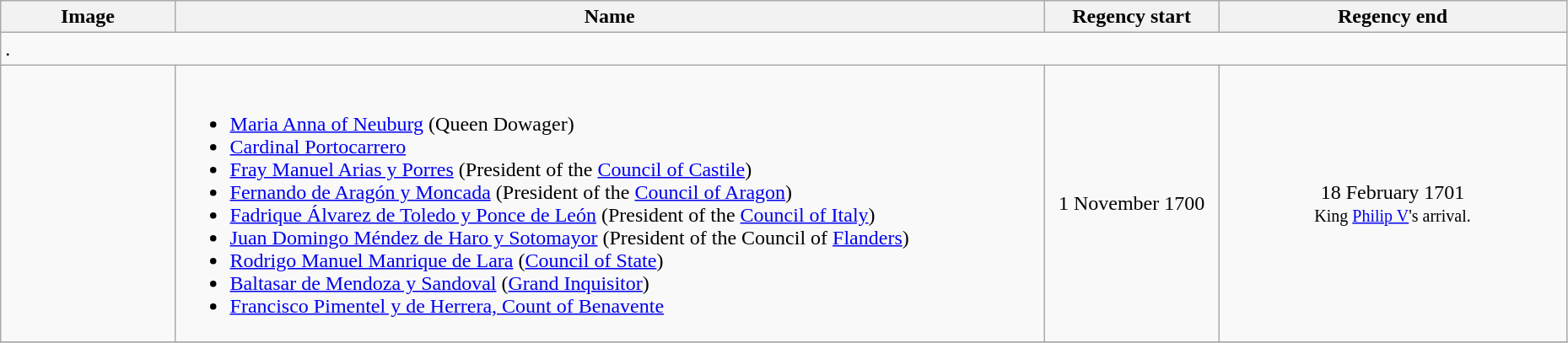<table width=98% class="wikitable">
<tr>
<th width=10%>Image</th>
<th width=50%>Name</th>
<th width=10%>Regency start</th>
<th width=20%>Regency end</th>
</tr>
<tr>
<td colspan=4>.</td>
</tr>
<tr>
<td align="center"></td>
<td><br><ul><li><a href='#'>Maria Anna of Neuburg</a> (Queen Dowager)</li><li><a href='#'>Cardinal Portocarrero</a></li><li><a href='#'>Fray Manuel Arias y Porres</a> (President of the <a href='#'>Council of Castile</a>)</li><li><a href='#'>Fernando de Aragón y Moncada</a> (President of the <a href='#'>Council of Aragon</a>)</li><li><a href='#'>Fadrique Álvarez de Toledo y Ponce de León</a> (President of the <a href='#'>Council of Italy</a>)</li><li><a href='#'>Juan Domingo Méndez de Haro y Sotomayor</a> (President of the Council of <a href='#'>Flanders</a>)</li><li><a href='#'>Rodrigo Manuel Manrique de Lara</a> (<a href='#'>Council of State</a>)</li><li><a href='#'>Baltasar de Mendoza y Sandoval</a> (<a href='#'>Grand Inquisitor</a>)</li><li><a href='#'>Francisco Pimentel y de Herrera, Count of Benavente</a></li></ul></td>
<td align="center">1 November 1700</td>
<td align="center">18 February 1701<br><small>King <a href='#'>Philip V</a>'s arrival.</small></td>
</tr>
<tr>
</tr>
</table>
